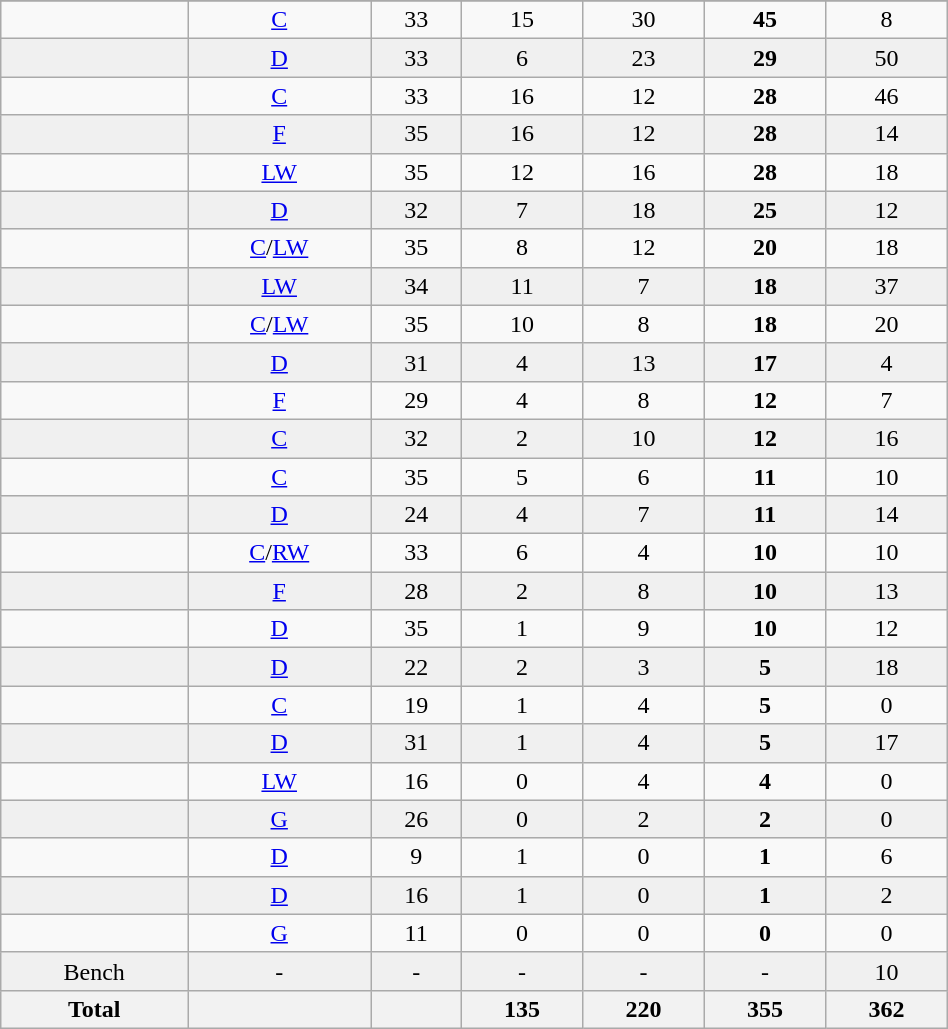<table class="wikitable sortable" width ="50%">
<tr align="center">
</tr>
<tr align="center" bgcolor="">
<td></td>
<td><a href='#'>C</a></td>
<td>33</td>
<td>15</td>
<td>30</td>
<td><strong>45</strong></td>
<td>8</td>
</tr>
<tr align="center" bgcolor="f0f0f0">
<td></td>
<td><a href='#'>D</a></td>
<td>33</td>
<td>6</td>
<td>23</td>
<td><strong>29</strong></td>
<td>50</td>
</tr>
<tr align="center" bgcolor="">
<td></td>
<td><a href='#'>C</a></td>
<td>33</td>
<td>16</td>
<td>12</td>
<td><strong>28</strong></td>
<td>46</td>
</tr>
<tr align="center" bgcolor="f0f0f0">
<td></td>
<td><a href='#'>F</a></td>
<td>35</td>
<td>16</td>
<td>12</td>
<td><strong>28</strong></td>
<td>14</td>
</tr>
<tr align="center" bgcolor="">
<td></td>
<td><a href='#'>LW</a></td>
<td>35</td>
<td>12</td>
<td>16</td>
<td><strong>28</strong></td>
<td>18</td>
</tr>
<tr align="center" bgcolor="f0f0f0">
<td></td>
<td><a href='#'>D</a></td>
<td>32</td>
<td>7</td>
<td>18</td>
<td><strong>25</strong></td>
<td>12</td>
</tr>
<tr align="center" bgcolor="">
<td></td>
<td><a href='#'>C</a>/<a href='#'>LW</a></td>
<td>35</td>
<td>8</td>
<td>12</td>
<td><strong>20</strong></td>
<td>18</td>
</tr>
<tr align="center" bgcolor="f0f0f0">
<td></td>
<td><a href='#'>LW</a></td>
<td>34</td>
<td>11</td>
<td>7</td>
<td><strong>18</strong></td>
<td>37</td>
</tr>
<tr align="center" bgcolor="">
<td></td>
<td><a href='#'>C</a>/<a href='#'>LW</a></td>
<td>35</td>
<td>10</td>
<td>8</td>
<td><strong>18</strong></td>
<td>20</td>
</tr>
<tr align="center" bgcolor="f0f0f0">
<td></td>
<td><a href='#'>D</a></td>
<td>31</td>
<td>4</td>
<td>13</td>
<td><strong>17</strong></td>
<td>4</td>
</tr>
<tr align="center" bgcolor="">
<td></td>
<td><a href='#'>F</a></td>
<td>29</td>
<td>4</td>
<td>8</td>
<td><strong>12</strong></td>
<td>7</td>
</tr>
<tr align="center" bgcolor="f0f0f0">
<td></td>
<td><a href='#'>C</a></td>
<td>32</td>
<td>2</td>
<td>10</td>
<td><strong>12</strong></td>
<td>16</td>
</tr>
<tr align="center" bgcolor="">
<td></td>
<td><a href='#'>C</a></td>
<td>35</td>
<td>5</td>
<td>6</td>
<td><strong>11</strong></td>
<td>10</td>
</tr>
<tr align="center" bgcolor="f0f0f0">
<td></td>
<td><a href='#'>D</a></td>
<td>24</td>
<td>4</td>
<td>7</td>
<td><strong>11</strong></td>
<td>14</td>
</tr>
<tr align="center" bgcolor="">
<td></td>
<td><a href='#'>C</a>/<a href='#'>RW</a></td>
<td>33</td>
<td>6</td>
<td>4</td>
<td><strong>10</strong></td>
<td>10</td>
</tr>
<tr align="center" bgcolor="f0f0f0">
<td></td>
<td><a href='#'>F</a></td>
<td>28</td>
<td>2</td>
<td>8</td>
<td><strong>10</strong></td>
<td>13</td>
</tr>
<tr align="center" bgcolor="">
<td></td>
<td><a href='#'>D</a></td>
<td>35</td>
<td>1</td>
<td>9</td>
<td><strong>10</strong></td>
<td>12</td>
</tr>
<tr align="center" bgcolor="f0f0f0">
<td></td>
<td><a href='#'>D</a></td>
<td>22</td>
<td>2</td>
<td>3</td>
<td><strong>5</strong></td>
<td>18</td>
</tr>
<tr align="center" bgcolor="">
<td></td>
<td><a href='#'>C</a></td>
<td>19</td>
<td>1</td>
<td>4</td>
<td><strong>5</strong></td>
<td>0</td>
</tr>
<tr align="center" bgcolor="f0f0f0">
<td></td>
<td><a href='#'>D</a></td>
<td>31</td>
<td>1</td>
<td>4</td>
<td><strong>5</strong></td>
<td>17</td>
</tr>
<tr align="center" bgcolor="">
<td></td>
<td><a href='#'>LW</a></td>
<td>16</td>
<td>0</td>
<td>4</td>
<td><strong>4</strong></td>
<td>0</td>
</tr>
<tr align="center" bgcolor="f0f0f0">
<td></td>
<td><a href='#'>G</a></td>
<td>26</td>
<td>0</td>
<td>2</td>
<td><strong>2</strong></td>
<td>0</td>
</tr>
<tr align="center" bgcolor="">
<td></td>
<td><a href='#'>D</a></td>
<td>9</td>
<td>1</td>
<td>0</td>
<td><strong>1</strong></td>
<td>6</td>
</tr>
<tr align="center" bgcolor="f0f0f0">
<td></td>
<td><a href='#'>D</a></td>
<td>16</td>
<td>1</td>
<td>0</td>
<td><strong>1</strong></td>
<td>2</td>
</tr>
<tr align="center" bgcolor="">
<td></td>
<td><a href='#'>G</a></td>
<td>11</td>
<td>0</td>
<td>0</td>
<td><strong>0</strong></td>
<td>0</td>
</tr>
<tr align="center" bgcolor="f0f0f0">
<td>Bench</td>
<td>-</td>
<td>-</td>
<td>-</td>
<td>-</td>
<td>-</td>
<td>10</td>
</tr>
<tr>
<th>Total</th>
<th></th>
<th></th>
<th>135</th>
<th>220</th>
<th>355</th>
<th>362</th>
</tr>
</table>
